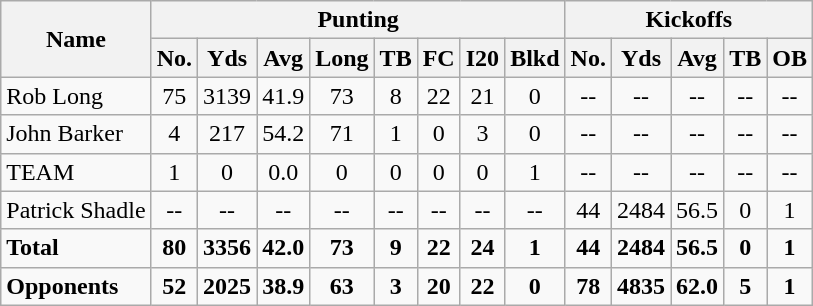<table class="wikitable" style="white-space:nowrap;">
<tr>
<th rowspan="2">Name</th>
<th colspan="8">Punting</th>
<th colspan="5">Kickoffs</th>
</tr>
<tr>
<th>No.</th>
<th>Yds</th>
<th>Avg</th>
<th>Long</th>
<th>TB</th>
<th>FC</th>
<th>I20</th>
<th>Blkd</th>
<th>No.</th>
<th>Yds</th>
<th>Avg</th>
<th>TB</th>
<th>OB</th>
</tr>
<tr>
<td>Rob Long</td>
<td align="center">75</td>
<td align="center">3139</td>
<td align="center">41.9</td>
<td align="center">73</td>
<td align="center">8</td>
<td align="center">22</td>
<td align="center">21</td>
<td align="center">0</td>
<td align="center">--</td>
<td align="center">--</td>
<td align="center">--</td>
<td align="center">--</td>
<td align="center">--</td>
</tr>
<tr>
<td>John Barker</td>
<td align="center">4</td>
<td align="center">217</td>
<td align="center">54.2</td>
<td align="center">71</td>
<td align="center">1</td>
<td align="center">0</td>
<td align="center">3</td>
<td align="center">0</td>
<td align="center">--</td>
<td align="center">--</td>
<td align="center">--</td>
<td align="center">--</td>
<td align="center">--</td>
</tr>
<tr>
<td>TEAM</td>
<td align="center">1</td>
<td align="center">0</td>
<td align="center">0.0</td>
<td align="center">0</td>
<td align="center">0</td>
<td align="center">0</td>
<td align="center">0</td>
<td align="center">1</td>
<td align="center">--</td>
<td align="center">--</td>
<td align="center">--</td>
<td align="center">--</td>
<td align="center">--</td>
</tr>
<tr>
<td>Patrick Shadle</td>
<td align="center">--</td>
<td align="center">--</td>
<td align="center">--</td>
<td align="center">--</td>
<td align="center">--</td>
<td align="center">--</td>
<td align="center">--</td>
<td align="center">--</td>
<td align="center">44</td>
<td align="center">2484</td>
<td align="center">56.5</td>
<td align="center">0</td>
<td align="center">1</td>
</tr>
<tr>
<td><strong>Total</strong></td>
<td align="center"><strong>80</strong></td>
<td align="center"><strong>3356</strong></td>
<td align="center"><strong>42.0</strong></td>
<td align="center"><strong>73</strong></td>
<td align="center"><strong>9</strong></td>
<td align="center"><strong>22</strong></td>
<td align="center"><strong>24</strong></td>
<td align="center"><strong>1</strong></td>
<td align="center"><strong>44</strong></td>
<td align="center"><strong>2484</strong></td>
<td align="center"><strong>56.5</strong></td>
<td align="center"><strong>0</strong></td>
<td align="center"><strong>1</strong></td>
</tr>
<tr>
<td><strong>Opponents</strong></td>
<td align="center"><strong>52</strong></td>
<td align="center"><strong>2025</strong></td>
<td align="center"><strong>38.9</strong></td>
<td align="center"><strong>63</strong></td>
<td align="center"><strong>3</strong></td>
<td align="center"><strong>20</strong></td>
<td align="center"><strong>22</strong></td>
<td align="center"><strong>0</strong></td>
<td align="center"><strong>78</strong></td>
<td align="center"><strong>4835</strong></td>
<td align="center"><strong>62.0</strong></td>
<td align="center"><strong>5</strong></td>
<td align="center"><strong>1</strong></td>
</tr>
</table>
